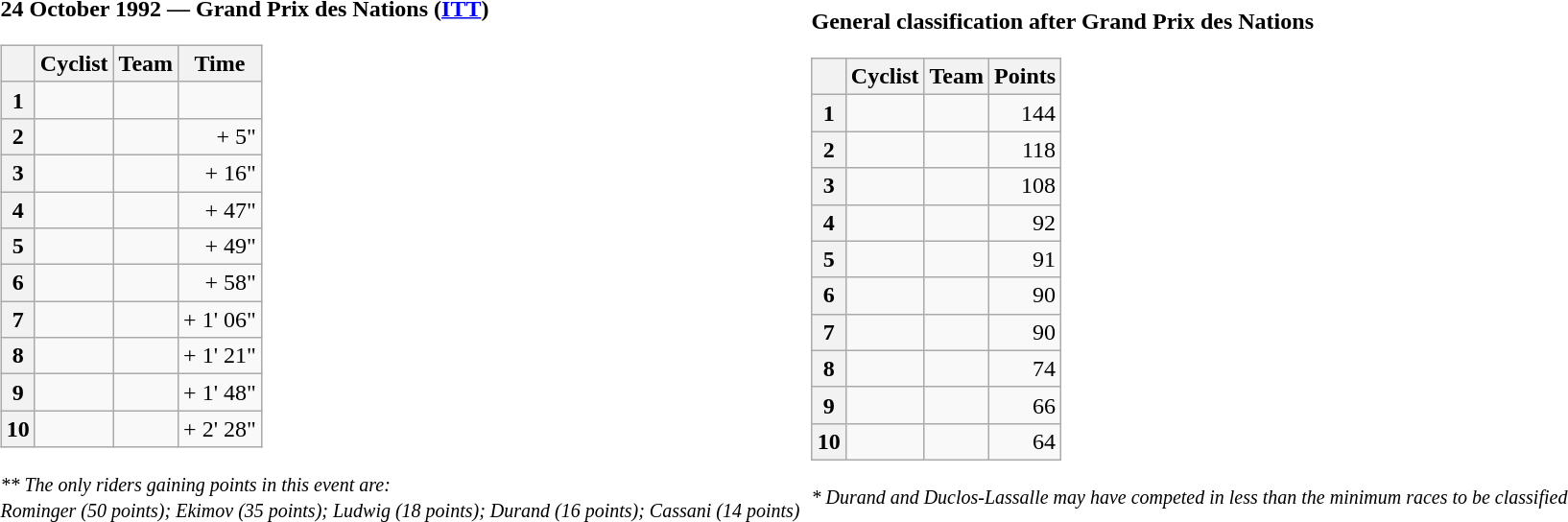<table>
<tr>
<td><strong>24 October 1992 — Grand Prix des Nations  (<a href='#'>ITT</a>)</strong><br><table class="wikitable">
<tr>
<th></th>
<th>Cyclist</th>
<th>Team</th>
<th>Time</th>
</tr>
<tr>
<th>1</th>
<td></td>
<td></td>
<td align="right"></td>
</tr>
<tr>
<th>2</th>
<td></td>
<td></td>
<td align="right">+ 5"</td>
</tr>
<tr>
<th>3</th>
<td></td>
<td></td>
<td align="right">+ 16"</td>
</tr>
<tr>
<th>4</th>
<td></td>
<td></td>
<td align="right">+ 47"</td>
</tr>
<tr>
<th>5</th>
<td></td>
<td></td>
<td align="right">+ 49"</td>
</tr>
<tr>
<th>6</th>
<td></td>
<td></td>
<td align="right">+ 58"</td>
</tr>
<tr>
<th>7</th>
<td></td>
<td></td>
<td align="right">+ 1' 06"</td>
</tr>
<tr>
<th>8</th>
<td></td>
<td></td>
<td align="right">+ 1' 21"</td>
</tr>
<tr>
<th>9</th>
<td></td>
<td></td>
<td align="right">+ 1' 48"</td>
</tr>
<tr>
<th>10</th>
<td></td>
<td></td>
<td align="right">+ 2' 28"</td>
</tr>
</table>
<em><small>** The only riders gaining points in this event are:</small></em><br><em><small>Rominger (50 points); Ekimov (35 points); Ludwig (18 points); Durand (16 points); Cassani (14 points)</small></em></td>
<td></td>
<td><strong>General classification after Grand Prix des Nations</strong><br><table class="wikitable">
<tr>
<th></th>
<th>Cyclist</th>
<th>Team</th>
<th>Points</th>
</tr>
<tr>
<th>1</th>
<td> </td>
<td></td>
<td align="right">144</td>
</tr>
<tr>
<th>2</th>
<td></td>
<td></td>
<td align="right">118</td>
</tr>
<tr>
<th>3</th>
<td></td>
<td></td>
<td align="right">108</td>
</tr>
<tr>
<th>4</th>
<td></td>
<td></td>
<td align="right">92</td>
</tr>
<tr>
<th>5</th>
<td></td>
<td></td>
<td align="right">91</td>
</tr>
<tr>
<th>6</th>
<td></td>
<td></td>
<td align="right">90</td>
</tr>
<tr>
<th>7</th>
<td></td>
<td></td>
<td align="right">90</td>
</tr>
<tr>
<th>8</th>
<td></td>
<td></td>
<td align="right">74</td>
</tr>
<tr>
<th>9</th>
<td></td>
<td></td>
<td align="right">66</td>
</tr>
<tr>
<th>10</th>
<td></td>
<td></td>
<td align="right">64</td>
</tr>
</table>
<em><small>* Durand and Duclos-Lassalle may have competed in less than the minimum races to be classified</small></em></td>
</tr>
</table>
